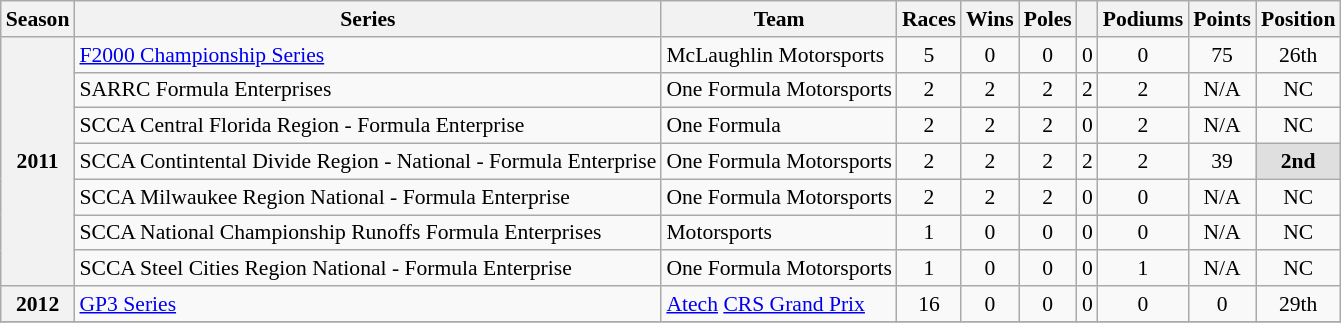<table class="wikitable" style="font-size: 90%; text-align:center">
<tr>
<th>Season</th>
<th>Series</th>
<th>Team</th>
<th>Races</th>
<th>Wins</th>
<th>Poles</th>
<th></th>
<th>Podiums</th>
<th>Points</th>
<th>Position</th>
</tr>
<tr>
<th rowspan=7>2011</th>
<td align=left><a href='#'>F2000 Championship Series</a></td>
<td align=left>McLaughlin Motorsports</td>
<td>5</td>
<td>0</td>
<td>0</td>
<td>0</td>
<td>0</td>
<td>75</td>
<td>26th</td>
</tr>
<tr>
<td align=left>SARRC Formula Enterprises</td>
<td align=left>One Formula Motorsports</td>
<td>2</td>
<td>2</td>
<td>2</td>
<td>2</td>
<td>2</td>
<td>N/A</td>
<td>NC</td>
</tr>
<tr>
<td align=left>SCCA Central Florida Region - Formula Enterprise</td>
<td align=left>One Formula</td>
<td>2</td>
<td>2</td>
<td>2</td>
<td>0</td>
<td>2</td>
<td>N/A</td>
<td>NC</td>
</tr>
<tr>
<td align=left>SCCA Contintental Divide Region - National - Formula Enterprise</td>
<td align=left>One Formula Motorsports</td>
<td>2</td>
<td>2</td>
<td>2</td>
<td>2</td>
<td>2</td>
<td>39</td>
<td style="background:#dfdfdf;"><strong>2nd</strong></td>
</tr>
<tr>
<td align=left>SCCA Milwaukee Region National - Formula Enterprise</td>
<td align=left>One Formula Motorsports</td>
<td>2</td>
<td>2</td>
<td>2</td>
<td>0</td>
<td>0</td>
<td>N/A</td>
<td>NC</td>
</tr>
<tr>
<td align=left>SCCA National Championship Runoffs Formula Enterprises</td>
<td align=left>Motorsports</td>
<td>1</td>
<td>0</td>
<td>0</td>
<td>0</td>
<td>0</td>
<td>N/A</td>
<td>NC</td>
</tr>
<tr>
<td align=left>SCCA Steel Cities Region National - Formula Enterprise</td>
<td align=left>One Formula Motorsports</td>
<td>1</td>
<td>0</td>
<td>0</td>
<td>0</td>
<td>1</td>
<td>N/A</td>
<td>NC</td>
</tr>
<tr>
<th>2012</th>
<td align=left><a href='#'>GP3 Series</a></td>
<td align=left><a href='#'>Atech</a> <a href='#'>CRS Grand Prix</a></td>
<td>16</td>
<td>0</td>
<td>0</td>
<td>0</td>
<td>0</td>
<td>0</td>
<td>29th</td>
</tr>
<tr>
</tr>
</table>
